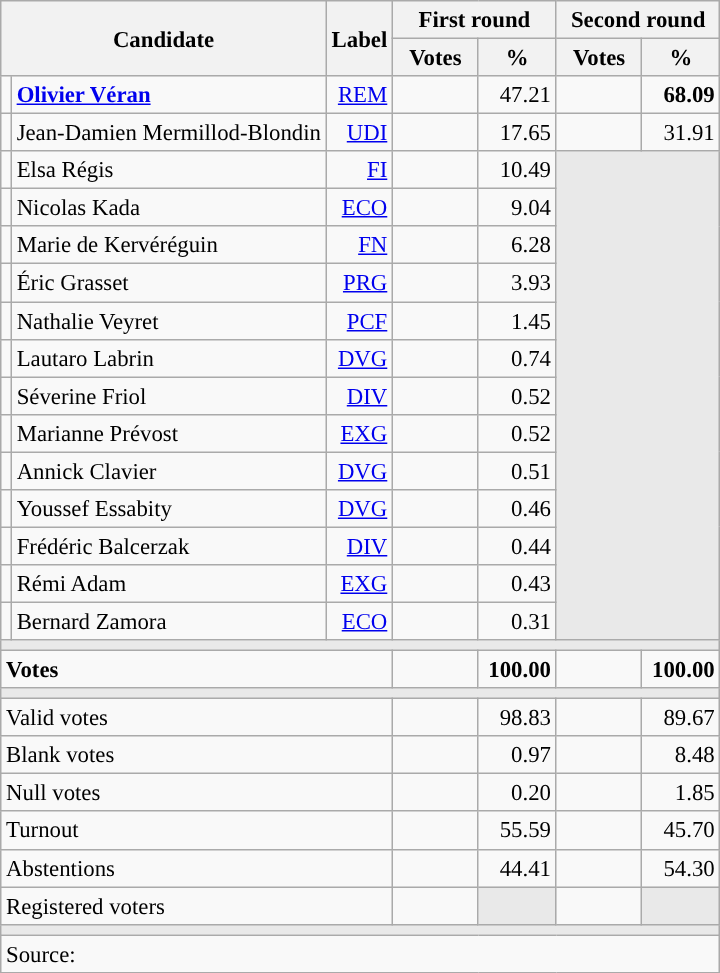<table class="wikitable" style="text-align:right;font-size:95%;">
<tr>
<th rowspan="2" colspan="2">Candidate</th>
<th rowspan="2">Label</th>
<th colspan="2">First round</th>
<th colspan="2">Second round</th>
</tr>
<tr>
<th style="width:50px;">Votes</th>
<th style="width:45px;">%</th>
<th style="width:50px;">Votes</th>
<th style="width:45px;">%</th>
</tr>
<tr>
<td style="color:inherit;background:"></td>
<td style="text-align:left;"><strong><a href='#'>Olivier Véran</a></strong></td>
<td><a href='#'>REM</a></td>
<td></td>
<td>47.21</td>
<td><strong></strong></td>
<td><strong>68.09</strong></td>
</tr>
<tr>
<td style="color:inherit;background:"></td>
<td style="text-align:left;">Jean-Damien Mermillod-Blondin</td>
<td><a href='#'>UDI</a></td>
<td></td>
<td>17.65</td>
<td></td>
<td>31.91</td>
</tr>
<tr>
<td style="color:inherit;background:"></td>
<td style="text-align:left;">Elsa Régis</td>
<td><a href='#'>FI</a></td>
<td></td>
<td>10.49</td>
<td colspan="2" rowspan="13" style="background:#E9E9E9;"></td>
</tr>
<tr>
<td style="color:inherit;background:"></td>
<td style="text-align:left;">Nicolas Kada</td>
<td><a href='#'>ECO</a></td>
<td></td>
<td>9.04</td>
</tr>
<tr>
<td style="color:inherit;background:"></td>
<td style="text-align:left;">Marie de Kervéréguin</td>
<td><a href='#'>FN</a></td>
<td></td>
<td>6.28</td>
</tr>
<tr>
<td style="color:inherit;background:"></td>
<td style="text-align:left;">Éric Grasset</td>
<td><a href='#'>PRG</a></td>
<td></td>
<td>3.93</td>
</tr>
<tr>
<td style="color:inherit;background:"></td>
<td style="text-align:left;">Nathalie Veyret</td>
<td><a href='#'>PCF</a></td>
<td></td>
<td>1.45</td>
</tr>
<tr>
<td style="color:inherit;background:"></td>
<td style="text-align:left;">Lautaro Labrin</td>
<td><a href='#'>DVG</a></td>
<td></td>
<td>0.74</td>
</tr>
<tr>
<td style="color:inherit;background:"></td>
<td style="text-align:left;">Séverine Friol</td>
<td><a href='#'>DIV</a></td>
<td></td>
<td>0.52</td>
</tr>
<tr>
<td style="color:inherit;background:"></td>
<td style="text-align:left;">Marianne Prévost</td>
<td><a href='#'>EXG</a></td>
<td></td>
<td>0.52</td>
</tr>
<tr>
<td style="color:inherit;background:"></td>
<td style="text-align:left;">Annick Clavier</td>
<td><a href='#'>DVG</a></td>
<td></td>
<td>0.51</td>
</tr>
<tr>
<td style="color:inherit;background:"></td>
<td style="text-align:left;">Youssef Essabity</td>
<td><a href='#'>DVG</a></td>
<td></td>
<td>0.46</td>
</tr>
<tr>
<td style="color:inherit;background:"></td>
<td style="text-align:left;">Frédéric Balcerzak</td>
<td><a href='#'>DIV</a></td>
<td></td>
<td>0.44</td>
</tr>
<tr>
<td style="color:inherit;background:"></td>
<td style="text-align:left;">Rémi Adam</td>
<td><a href='#'>EXG</a></td>
<td></td>
<td>0.43</td>
</tr>
<tr>
<td style="color:inherit;background:"></td>
<td style="text-align:left;">Bernard Zamora</td>
<td><a href='#'>ECO</a></td>
<td></td>
<td>0.31</td>
</tr>
<tr>
<td colspan="7" style="background:#E9E9E9;"></td>
</tr>
<tr style="font-weight:bold;">
<td colspan="3" style="text-align:left;">Votes</td>
<td></td>
<td>100.00</td>
<td></td>
<td>100.00</td>
</tr>
<tr>
<td colspan="7" style="background:#E9E9E9;"></td>
</tr>
<tr>
<td colspan="3" style="text-align:left;">Valid votes</td>
<td></td>
<td>98.83</td>
<td></td>
<td>89.67</td>
</tr>
<tr>
<td colspan="3" style="text-align:left;">Blank votes</td>
<td></td>
<td>0.97</td>
<td></td>
<td>8.48</td>
</tr>
<tr>
<td colspan="3" style="text-align:left;">Null votes</td>
<td></td>
<td>0.20</td>
<td></td>
<td>1.85</td>
</tr>
<tr>
<td colspan="3" style="text-align:left;">Turnout</td>
<td></td>
<td>55.59</td>
<td></td>
<td>45.70</td>
</tr>
<tr>
<td colspan="3" style="text-align:left;">Abstentions</td>
<td></td>
<td>44.41</td>
<td></td>
<td>54.30</td>
</tr>
<tr>
<td colspan="3" style="text-align:left;">Registered voters</td>
<td></td>
<td style="color:inherit;background:#E9E9E9;"></td>
<td></td>
<td style="color:inherit;background:#E9E9E9;"></td>
</tr>
<tr>
<td colspan="7" style="background:#E9E9E9;"></td>
</tr>
<tr>
<td colspan="7" style="text-align:left;">Source: </td>
</tr>
</table>
